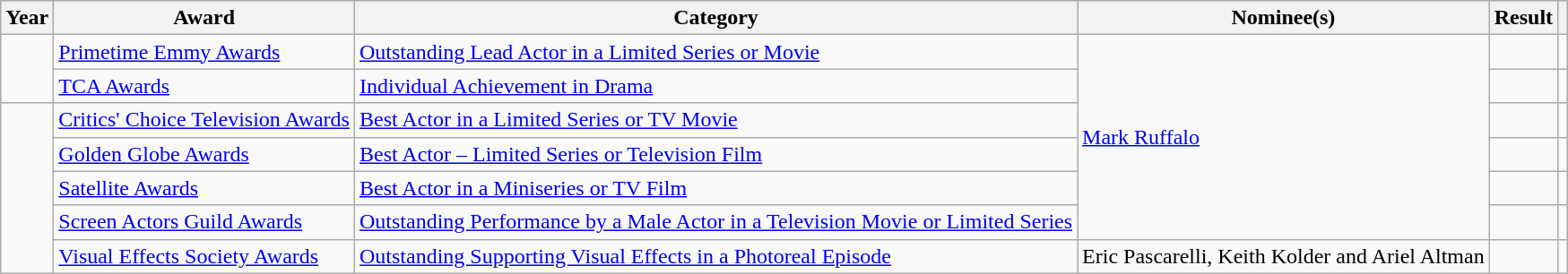<table class="wikitable sortable">
<tr>
<th scope="col">Year</th>
<th scope="col">Award</th>
<th scope="col">Category</th>
<th scope="col">Nominee(s)</th>
<th scope="col">Result</th>
<th scope="col" class="unsortable"></th>
</tr>
<tr>
<td rowspan="2"></td>
<td><a href='#'>Primetime Emmy Awards</a></td>
<td><a href='#'>Outstanding Lead Actor in a Limited Series or Movie</a></td>
<td rowspan="6"><a href='#'>Mark Ruffalo</a></td>
<td></td>
<td align="center"></td>
</tr>
<tr>
<td><a href='#'>TCA Awards</a></td>
<td><a href='#'>Individual Achievement in Drama</a></td>
<td></td>
<td align="center"></td>
</tr>
<tr>
<td rowspan="5"></td>
<td><a href='#'>Critics' Choice Television Awards</a></td>
<td><a href='#'>Best Actor in a Limited Series or TV Movie</a></td>
<td></td>
<td align="center"></td>
</tr>
<tr>
<td><a href='#'>Golden Globe Awards</a></td>
<td><a href='#'>Best Actor – Limited Series or Television Film</a></td>
<td></td>
<td align="center"></td>
</tr>
<tr>
<td><a href='#'>Satellite Awards</a></td>
<td><a href='#'>Best Actor in a Miniseries or TV Film</a></td>
<td></td>
<td align="center"></td>
</tr>
<tr>
<td><a href='#'>Screen Actors Guild Awards</a></td>
<td><a href='#'>Outstanding Performance by a Male Actor in a Television Movie or Limited Series</a></td>
<td></td>
<td align="center"></td>
</tr>
<tr>
<td><a href='#'>Visual Effects Society Awards</a></td>
<td><a href='#'>Outstanding Supporting Visual Effects in a Photoreal Episode</a></td>
<td>Eric Pascarelli, Keith Kolder and Ariel Altman </td>
<td></td>
<td align="center"></td>
</tr>
</table>
